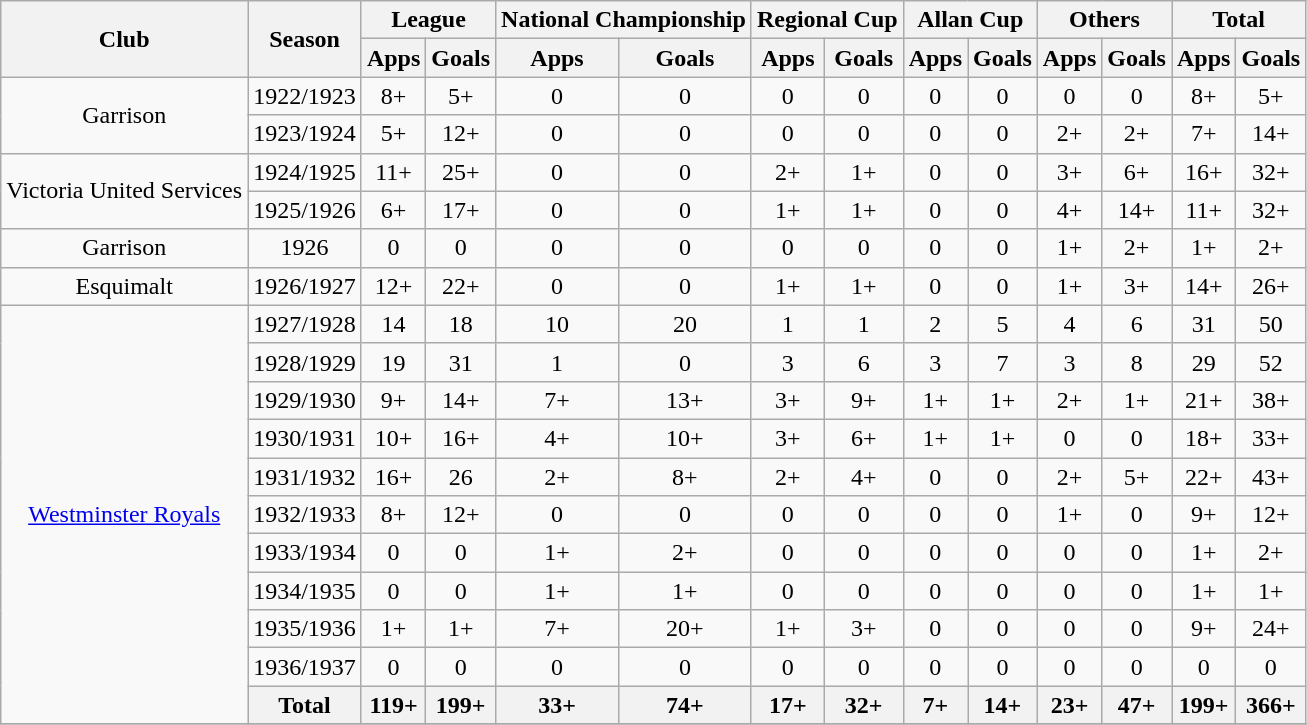<table class="wikitable" style="font-size:100%; text-align: center;">
<tr>
<th rowspan=2>Club</th>
<th rowspan=2>Season</th>
<th colspan=2>League</th>
<th colspan=2>National Championship</th>
<th colspan=2>Regional Cup</th>
<th colspan=2>Allan Cup</th>
<th colspan=2>Others</th>
<th colspan=2>Total</th>
</tr>
<tr>
<th>Apps</th>
<th>Goals</th>
<th>Apps</th>
<th>Goals</th>
<th>Apps</th>
<th>Goals</th>
<th>Apps</th>
<th>Goals</th>
<th>Apps</th>
<th>Goals</th>
<th>Apps</th>
<th>Goals</th>
</tr>
<tr>
<td rowspan=2>Garrison</td>
<td>1922/1923</td>
<td>8+</td>
<td>5+</td>
<td>0</td>
<td>0</td>
<td>0</td>
<td>0</td>
<td>0</td>
<td>0</td>
<td>0</td>
<td>0</td>
<td>8+</td>
<td>5+</td>
</tr>
<tr>
<td>1923/1924</td>
<td>5+</td>
<td>12+</td>
<td>0</td>
<td>0</td>
<td>0</td>
<td>0</td>
<td>0</td>
<td>0</td>
<td>2+</td>
<td>2+</td>
<td>7+</td>
<td>14+</td>
</tr>
<tr>
<td rowspan=2>Victoria United Services</td>
<td>1924/1925</td>
<td>11+</td>
<td>25+</td>
<td>0</td>
<td>0</td>
<td>2+</td>
<td>1+</td>
<td>0</td>
<td>0</td>
<td>3+</td>
<td>6+</td>
<td>16+</td>
<td>32+</td>
</tr>
<tr>
<td>1925/1926</td>
<td>6+</td>
<td>17+</td>
<td>0</td>
<td>0</td>
<td>1+</td>
<td>1+</td>
<td>0</td>
<td>0</td>
<td>4+</td>
<td>14+</td>
<td>11+</td>
<td>32+</td>
</tr>
<tr>
<td rowspan=1>Garrison</td>
<td>1926</td>
<td>0</td>
<td>0</td>
<td>0</td>
<td>0</td>
<td>0</td>
<td>0</td>
<td>0</td>
<td>0</td>
<td>1+</td>
<td>2+</td>
<td>1+</td>
<td>2+</td>
</tr>
<tr>
<td rowspan=1>Esquimalt</td>
<td>1926/1927</td>
<td>12+</td>
<td>22+</td>
<td>0</td>
<td>0</td>
<td>1+</td>
<td>1+</td>
<td>0</td>
<td>0</td>
<td>1+</td>
<td>3+</td>
<td>14+</td>
<td>26+</td>
</tr>
<tr>
<td rowspan=11><a href='#'>Westminster Royals</a></td>
<td>1927/1928</td>
<td>14</td>
<td>18</td>
<td>10</td>
<td>20</td>
<td>1</td>
<td>1</td>
<td>2</td>
<td>5</td>
<td>4</td>
<td>6</td>
<td>31</td>
<td>50</td>
</tr>
<tr>
<td>1928/1929</td>
<td>19</td>
<td>31</td>
<td>1</td>
<td>0</td>
<td>3</td>
<td>6</td>
<td>3</td>
<td>7</td>
<td>3</td>
<td>8</td>
<td>29</td>
<td>52</td>
</tr>
<tr>
<td>1929/1930</td>
<td>9+</td>
<td>14+</td>
<td>7+</td>
<td>13+</td>
<td>3+</td>
<td>9+</td>
<td>1+</td>
<td>1+</td>
<td>2+</td>
<td>1+</td>
<td>21+</td>
<td>38+</td>
</tr>
<tr>
<td>1930/1931</td>
<td>10+</td>
<td>16+</td>
<td>4+</td>
<td>10+</td>
<td>3+</td>
<td>6+</td>
<td>1+</td>
<td>1+</td>
<td>0</td>
<td>0</td>
<td>18+</td>
<td>33+</td>
</tr>
<tr>
<td>1931/1932</td>
<td>16+</td>
<td>26</td>
<td>2+</td>
<td>8+</td>
<td>2+</td>
<td>4+</td>
<td>0</td>
<td>0</td>
<td>2+</td>
<td>5+</td>
<td>22+</td>
<td>43+</td>
</tr>
<tr>
<td>1932/1933</td>
<td>8+</td>
<td>12+</td>
<td>0</td>
<td>0</td>
<td>0</td>
<td>0</td>
<td>0</td>
<td>0</td>
<td>1+</td>
<td>0</td>
<td>9+</td>
<td>12+</td>
</tr>
<tr>
<td>1933/1934</td>
<td>0</td>
<td>0</td>
<td>1+</td>
<td>2+</td>
<td>0</td>
<td>0</td>
<td>0</td>
<td>0</td>
<td>0</td>
<td>0</td>
<td>1+</td>
<td>2+</td>
</tr>
<tr>
<td>1934/1935</td>
<td>0</td>
<td>0</td>
<td>1+</td>
<td>1+</td>
<td>0</td>
<td>0</td>
<td>0</td>
<td>0</td>
<td>0</td>
<td>0</td>
<td>1+</td>
<td>1+</td>
</tr>
<tr>
<td>1935/1936</td>
<td>1+</td>
<td>1+</td>
<td>7+</td>
<td>20+</td>
<td>1+</td>
<td>3+</td>
<td>0</td>
<td>0</td>
<td>0</td>
<td>0</td>
<td>9+</td>
<td>24+</td>
</tr>
<tr>
<td>1936/1937</td>
<td>0</td>
<td>0</td>
<td>0</td>
<td>0</td>
<td>0</td>
<td>0</td>
<td>0</td>
<td>0</td>
<td>0</td>
<td>0</td>
<td>0</td>
<td>0</td>
</tr>
<tr>
<th>Total</th>
<th>119+</th>
<th>199+</th>
<th>33+</th>
<th>74+</th>
<th>17+</th>
<th>32+</th>
<th>7+</th>
<th>14+</th>
<th>23+</th>
<th>47+</th>
<th>199+</th>
<th>366+</th>
</tr>
<tr>
</tr>
</table>
